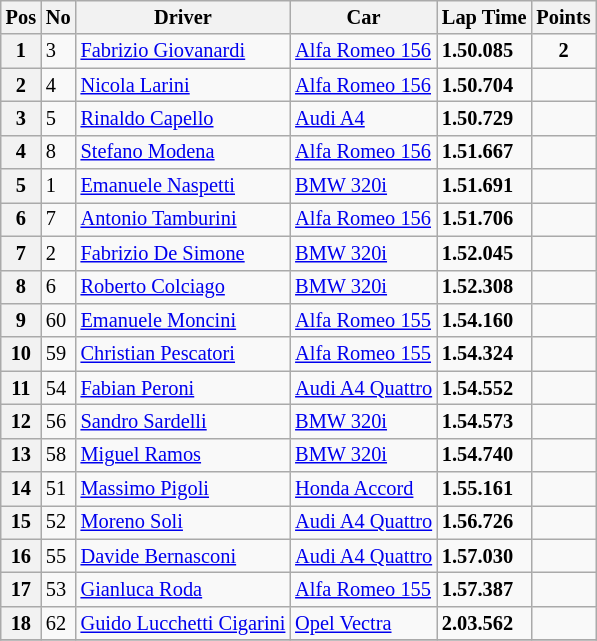<table class="wikitable" style="font-size: 85%;">
<tr>
<th>Pos</th>
<th>No</th>
<th>Driver</th>
<th>Car</th>
<th>Lap Time</th>
<th>Points</th>
</tr>
<tr>
<th>1</th>
<td>3</td>
<td> <a href='#'>Fabrizio Giovanardi</a></td>
<td><a href='#'>Alfa Romeo 156</a></td>
<td><strong>1.50.085</strong></td>
<td align=center><strong>2</strong></td>
</tr>
<tr>
<th>2</th>
<td>4</td>
<td> <a href='#'>Nicola Larini</a></td>
<td><a href='#'>Alfa Romeo 156</a></td>
<td><strong>1.50.704</strong></td>
<td></td>
</tr>
<tr>
<th>3</th>
<td>5</td>
<td> <a href='#'>Rinaldo Capello</a></td>
<td><a href='#'>Audi A4</a></td>
<td><strong>1.50.729</strong></td>
<td></td>
</tr>
<tr>
<th>4</th>
<td>8</td>
<td> <a href='#'>Stefano Modena</a></td>
<td><a href='#'>Alfa Romeo 156</a></td>
<td><strong>1.51.667</strong></td>
<td></td>
</tr>
<tr>
<th>5</th>
<td>1</td>
<td> <a href='#'>Emanuele Naspetti</a></td>
<td><a href='#'>BMW 320i</a></td>
<td><strong>1.51.691</strong></td>
<td></td>
</tr>
<tr>
<th>6</th>
<td>7</td>
<td> <a href='#'>Antonio Tamburini</a></td>
<td><a href='#'>Alfa Romeo 156</a></td>
<td><strong>1.51.706</strong></td>
<td></td>
</tr>
<tr>
<th>7</th>
<td>2</td>
<td> <a href='#'>Fabrizio De Simone</a></td>
<td><a href='#'>BMW 320i</a></td>
<td><strong>1.52.045</strong></td>
<td></td>
</tr>
<tr>
<th>8</th>
<td>6</td>
<td> <a href='#'>Roberto Colciago</a></td>
<td><a href='#'>BMW 320i</a></td>
<td><strong>1.52.308</strong></td>
<td></td>
</tr>
<tr>
<th>9</th>
<td>60</td>
<td> <a href='#'>Emanuele Moncini</a></td>
<td><a href='#'>Alfa Romeo 155</a></td>
<td><strong>1.54.160</strong></td>
<td></td>
</tr>
<tr>
<th>10</th>
<td>59</td>
<td> <a href='#'>Christian Pescatori</a></td>
<td><a href='#'>Alfa Romeo 155</a></td>
<td><strong>1.54.324</strong></td>
<td></td>
</tr>
<tr>
<th>11</th>
<td>54</td>
<td> <a href='#'>Fabian Peroni</a></td>
<td><a href='#'>Audi A4 Quattro</a></td>
<td><strong>1.54.552</strong></td>
<td></td>
</tr>
<tr>
<th>12</th>
<td>56</td>
<td> <a href='#'>Sandro Sardelli</a></td>
<td><a href='#'>BMW 320i</a></td>
<td><strong>1.54.573</strong></td>
<td></td>
</tr>
<tr>
<th>13</th>
<td>58</td>
<td> <a href='#'>Miguel Ramos</a></td>
<td><a href='#'>BMW 320i</a></td>
<td><strong>1.54.740</strong></td>
<td></td>
</tr>
<tr>
<th>14</th>
<td>51</td>
<td> <a href='#'>Massimo Pigoli</a></td>
<td><a href='#'>Honda Accord</a></td>
<td><strong>1.55.161</strong></td>
<td></td>
</tr>
<tr>
<th>15</th>
<td>52</td>
<td> <a href='#'>Moreno Soli</a></td>
<td><a href='#'>Audi A4 Quattro</a></td>
<td><strong>1.56.726</strong></td>
<td></td>
</tr>
<tr>
<th>16</th>
<td>55</td>
<td> <a href='#'>Davide Bernasconi</a></td>
<td><a href='#'>Audi A4 Quattro</a></td>
<td><strong>1.57.030</strong></td>
<td></td>
</tr>
<tr>
<th>17</th>
<td>53</td>
<td> <a href='#'>Gianluca Roda</a></td>
<td><a href='#'>Alfa Romeo 155</a></td>
<td><strong>1.57.387</strong></td>
<td></td>
</tr>
<tr>
<th>18</th>
<td>62</td>
<td> <a href='#'>Guido Lucchetti Cigarini</a></td>
<td><a href='#'>Opel Vectra</a></td>
<td><strong>2.03.562</strong></td>
<td></td>
</tr>
<tr>
</tr>
</table>
